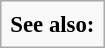<table class="infobox" style="font-size: 95%">
<tr>
<td><strong>See also:</strong><br></td>
</tr>
</table>
